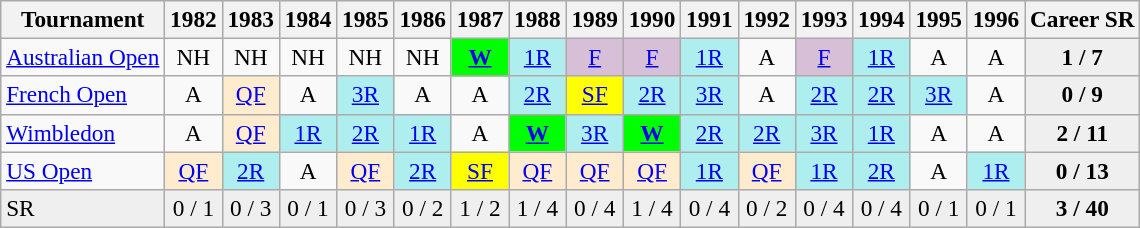<table class="wikitable" style=font-size:97%>
<tr bgcolor="#efefef">
<th>Tournament</th>
<th>1982</th>
<th>1983</th>
<th>1984</th>
<th>1985</th>
<th>1986</th>
<th>1987</th>
<th>1988</th>
<th>1989</th>
<th>1990</th>
<th>1991</th>
<th>1992</th>
<th>1993</th>
<th>1994</th>
<th>1995</th>
<th>1996</th>
<th>Career SR</th>
</tr>
<tr>
<td align=left><a href='#'>Australian Open</a></td>
<td align="center">NH</td>
<td align="center">NH</td>
<td align="center">NH</td>
<td align="center">NH</td>
<td align="center">NH</td>
<td align="center" style="background:lime;"><a href='#'><strong>W</strong></a></td>
<td align="center" style="background:#afeeee;"><a href='#'>1R</a></td>
<td align="center" style="background:#D8BFD8;"><a href='#'>F</a></td>
<td align="center" style="background:#D8BFD8;"><a href='#'>F</a></td>
<td align="center" style="background:#afeeee;"><a href='#'>1R</a></td>
<td align="center">A</td>
<td align="center" style="background:#D8BFD8;"><a href='#'>F</a></td>
<td align="center" style="background:#afeeee;"><a href='#'>1R</a></td>
<td align="center">A</td>
<td align="center">A</td>
<td align="center" style="background:#EFEFEF;"><strong>1 / 7</strong></td>
</tr>
<tr>
<td align=left><a href='#'>French Open</a></td>
<td align="center">A</td>
<td align="center" style="background:#ffebcd;"><a href='#'>QF</a></td>
<td align="center">A</td>
<td align="center" style="background:#afeeee;"><a href='#'>3R</a></td>
<td align="center">A</td>
<td align="center">A</td>
<td align="center" style="background:#afeeee;"><a href='#'>2R</a></td>
<td align="center" style="background:yellow;"><a href='#'>SF</a></td>
<td align="center" style="background:#afeeee;"><a href='#'>2R</a></td>
<td align="center" style="background:#afeeee;"><a href='#'>3R</a></td>
<td align="center">A</td>
<td align="center" style="background:#afeeee;"><a href='#'>2R</a></td>
<td align="center" style="background:#afeeee;"><a href='#'>2R</a></td>
<td align="center" style="background:#afeeee;"><a href='#'>3R</a></td>
<td align="center">A</td>
<td align="center" style="background:#EFEFEF;"><strong>0 / 9</strong></td>
</tr>
<tr>
<td align=left><a href='#'>Wimbledon</a></td>
<td align="center">A</td>
<td align="center" style="background:#ffebcd;"><a href='#'>QF</a></td>
<td align="center" style="background:#afeeee;"><a href='#'>1R</a></td>
<td align="center" style="background:#afeeee;"><a href='#'>2R</a></td>
<td align="center" style="background:#afeeee;"><a href='#'>1R</a></td>
<td align="center">A</td>
<td align="center" style="background:lime;"><a href='#'><strong>W</strong></a></td>
<td align="center" style="background:#afeeee;"><a href='#'>3R</a></td>
<td align="center" style="background:lime;"><a href='#'><strong>W</strong></a></td>
<td align="center" style="background:#afeeee;"><a href='#'>2R</a></td>
<td align="center" style="background:#afeeee;"><a href='#'>2R</a></td>
<td align="center" style="background:#afeeee;"><a href='#'>3R</a></td>
<td align="center" style="background:#afeeee;"><a href='#'>1R</a></td>
<td align="center">A</td>
<td align="center">A</td>
<td align="center" style="background:#EFEFEF;"><strong>2 / 11</strong></td>
</tr>
<tr>
<td align=left><a href='#'>US Open</a></td>
<td align="center" style="background:#ffebcd;"><a href='#'>QF</a></td>
<td align="center" style="background:#afeeee;"><a href='#'>2R</a></td>
<td align="center">A</td>
<td align="center" style="background:#ffebcd;"><a href='#'>QF</a></td>
<td align="center" style="background:#afeeee;"><a href='#'>2R</a></td>
<td align="center" style="background:yellow;"><a href='#'>SF</a></td>
<td align="center" style="background:#ffebcd;"><a href='#'>QF</a></td>
<td align="center" style="background:#ffebcd;"><a href='#'>QF</a></td>
<td align="center" style="background:#ffebcd;"><a href='#'>QF</a></td>
<td align="center" style="background:#afeeee;"><a href='#'>1R</a></td>
<td align="center" style="background:#ffebcd;"><a href='#'>QF</a></td>
<td align="center" style="background:#afeeee;"><a href='#'>1R</a></td>
<td align="center" style="background:#afeeee;"><a href='#'>2R</a></td>
<td align="center">A</td>
<td align="center" style="background:#afeeee;"><a href='#'>1R</a></td>
<td align="center" style="background:#EFEFEF;"><strong>0 / 13</strong></td>
</tr>
<tr>
<td style="background:#EFEFEF;">SR</td>
<td align="center" style="background:#EFEFEF;">0 / 1</td>
<td align="center" style="background:#EFEFEF;">0 / 3</td>
<td align="center" style="background:#EFEFEF;">0 / 1</td>
<td align="center" style="background:#EFEFEF;">0 / 3</td>
<td align="center" style="background:#EFEFEF;">0 / 2</td>
<td align="center" style="background:#EFEFEF;">1 / 2</td>
<td align="center" style="background:#EFEFEF;">1 / 4</td>
<td align="center" style="background:#EFEFEF;">0 / 4</td>
<td align="center" style="background:#EFEFEF;">1 / 4</td>
<td align="center" style="background:#EFEFEF;">0 / 4</td>
<td align="center" style="background:#EFEFEF;">0 / 2</td>
<td align="center" style="background:#EFEFEF;">0 / 4</td>
<td align="center" style="background:#EFEFEF;">0 / 4</td>
<td align="center" style="background:#EFEFEF;">0 / 1</td>
<td align="center" style="background:#EFEFEF;">0 / 1</td>
<td align="center" style="background:#EFEFEF;"><strong>3 / 40</strong></td>
</tr>
</table>
